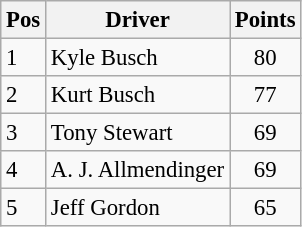<table class="sortable wikitable " style="font-size: 95%;">
<tr>
<th>Pos</th>
<th>Driver</th>
<th>Points</th>
</tr>
<tr>
<td>1</td>
<td>Kyle Busch</td>
<td style="text-align:center;">80</td>
</tr>
<tr>
<td>2</td>
<td>Kurt Busch</td>
<td style="text-align:center;">77</td>
</tr>
<tr>
<td>3</td>
<td>Tony Stewart</td>
<td style="text-align:center;">69</td>
</tr>
<tr>
<td>4</td>
<td>A. J. Allmendinger</td>
<td style="text-align:center;">69</td>
</tr>
<tr>
<td>5</td>
<td>Jeff Gordon</td>
<td style="text-align:center;">65</td>
</tr>
</table>
